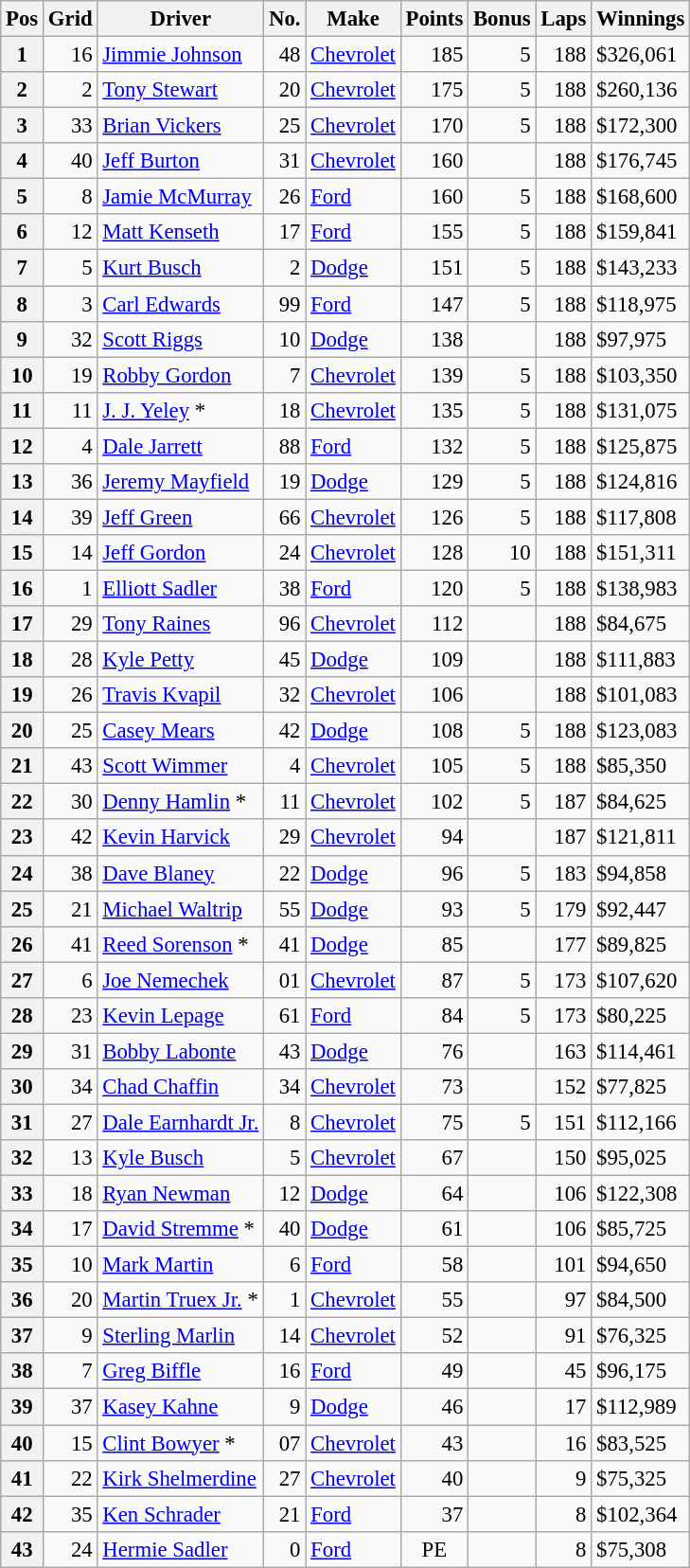<table class="wikitable" style="font-size: 95%;" cellspacing="0" cellpadding="0" border="0">
<tr>
<th>Pos</th>
<th>Grid</th>
<th>Driver</th>
<th>No.</th>
<th>Make</th>
<th>Points</th>
<th>Bonus</th>
<th>Laps</th>
<th>Winnings</th>
</tr>
<tr>
<th>1</th>
<td align="right">16</td>
<td><a href='#'>Jimmie Johnson</a></td>
<td align="right">48</td>
<td><a href='#'>Chevrolet</a></td>
<td align="right">185</td>
<td align="right">5</td>
<td align="right">188</td>
<td>$326,061</td>
</tr>
<tr>
<th>2</th>
<td align="right">2</td>
<td><a href='#'>Tony Stewart</a></td>
<td align="right">20</td>
<td><a href='#'>Chevrolet</a></td>
<td align="right">175</td>
<td align="right">5</td>
<td align="right">188</td>
<td>$260,136</td>
</tr>
<tr>
<th>3</th>
<td align="right">33</td>
<td><a href='#'>Brian Vickers</a></td>
<td align="right">25</td>
<td><a href='#'>Chevrolet</a></td>
<td align="right">170</td>
<td align="right">5</td>
<td align="right">188</td>
<td>$172,300</td>
</tr>
<tr>
<th>4</th>
<td align="right">40</td>
<td><a href='#'>Jeff Burton</a></td>
<td align="right">31</td>
<td><a href='#'>Chevrolet</a></td>
<td align="right">160</td>
<td></td>
<td align="right">188</td>
<td>$176,745</td>
</tr>
<tr>
<th>5</th>
<td align="right">8</td>
<td><a href='#'>Jamie McMurray</a></td>
<td align="right">26</td>
<td><a href='#'>Ford</a></td>
<td align="right">160</td>
<td align="right">5</td>
<td align="right">188</td>
<td>$168,600</td>
</tr>
<tr>
<th>6</th>
<td align="right">12</td>
<td><a href='#'>Matt Kenseth</a></td>
<td align="right">17</td>
<td><a href='#'>Ford</a></td>
<td align="right">155</td>
<td align="right">5</td>
<td align="right">188</td>
<td>$159,841</td>
</tr>
<tr>
<th>7</th>
<td align="right">5</td>
<td><a href='#'>Kurt Busch</a></td>
<td align="right">2</td>
<td><a href='#'>Dodge</a></td>
<td align="right">151</td>
<td align="right">5</td>
<td align="right">188</td>
<td>$143,233</td>
</tr>
<tr>
<th>8</th>
<td align="right">3</td>
<td><a href='#'>Carl Edwards</a></td>
<td align="right">99</td>
<td><a href='#'>Ford</a></td>
<td align="right">147</td>
<td align="right">5</td>
<td align="right">188</td>
<td>$118,975</td>
</tr>
<tr>
<th>9</th>
<td align="right">32</td>
<td><a href='#'>Scott Riggs</a></td>
<td align="right">10</td>
<td><a href='#'>Dodge</a></td>
<td align="right">138</td>
<td></td>
<td align="right">188</td>
<td>$97,975</td>
</tr>
<tr>
<th>10</th>
<td align="right">19</td>
<td><a href='#'>Robby Gordon</a></td>
<td align="right">7</td>
<td><a href='#'>Chevrolet</a></td>
<td align="right">139</td>
<td align="right">5</td>
<td align="right">188</td>
<td>$103,350</td>
</tr>
<tr>
<th>11</th>
<td align="right">11</td>
<td><a href='#'>J. J. Yeley</a> *</td>
<td align="right">18</td>
<td><a href='#'>Chevrolet</a></td>
<td align="right">135</td>
<td align="right">5</td>
<td align="right">188</td>
<td>$131,075</td>
</tr>
<tr>
<th>12</th>
<td align="right">4</td>
<td><a href='#'>Dale Jarrett</a></td>
<td align="right">88</td>
<td><a href='#'>Ford</a></td>
<td align="right">132</td>
<td align="right">5</td>
<td align="right">188</td>
<td>$125,875</td>
</tr>
<tr>
<th>13</th>
<td align="right">36</td>
<td><a href='#'>Jeremy Mayfield</a></td>
<td align="right">19</td>
<td><a href='#'>Dodge</a></td>
<td align="right">129</td>
<td align="right">5</td>
<td align="right">188</td>
<td>$124,816</td>
</tr>
<tr>
<th>14</th>
<td align="right">39</td>
<td><a href='#'>Jeff Green</a></td>
<td align="right">66</td>
<td><a href='#'>Chevrolet</a></td>
<td align="right">126</td>
<td align="right">5</td>
<td align="right">188</td>
<td>$117,808</td>
</tr>
<tr>
<th>15</th>
<td align="right">14</td>
<td><a href='#'>Jeff Gordon</a></td>
<td align="right">24</td>
<td><a href='#'>Chevrolet</a></td>
<td align="right">128</td>
<td align="right">10</td>
<td align="right">188</td>
<td>$151,311</td>
</tr>
<tr>
<th>16</th>
<td align="right">1</td>
<td><a href='#'>Elliott Sadler</a></td>
<td align="right">38</td>
<td><a href='#'>Ford</a></td>
<td align="right">120</td>
<td align="right">5</td>
<td align="right">188</td>
<td>$138,983</td>
</tr>
<tr>
<th>17</th>
<td align="right">29</td>
<td><a href='#'>Tony Raines</a></td>
<td align="right">96</td>
<td><a href='#'>Chevrolet</a></td>
<td align="right">112</td>
<td></td>
<td align="right">188</td>
<td>$84,675</td>
</tr>
<tr>
<th>18</th>
<td align="right">28</td>
<td><a href='#'>Kyle Petty</a></td>
<td align="right">45</td>
<td><a href='#'>Dodge</a></td>
<td align="right">109</td>
<td></td>
<td align="right">188</td>
<td>$111,883</td>
</tr>
<tr>
<th>19</th>
<td align="right">26</td>
<td><a href='#'>Travis Kvapil</a></td>
<td align="right">32</td>
<td><a href='#'>Chevrolet</a></td>
<td align="right">106</td>
<td></td>
<td align="right">188</td>
<td>$101,083</td>
</tr>
<tr>
<th>20</th>
<td align="right">25</td>
<td><a href='#'>Casey Mears</a></td>
<td align="right">42</td>
<td><a href='#'>Dodge</a></td>
<td align="right">108</td>
<td align="right">5</td>
<td align="right">188</td>
<td>$123,083</td>
</tr>
<tr>
<th>21</th>
<td align="right">43</td>
<td><a href='#'>Scott Wimmer</a></td>
<td align="right">4</td>
<td><a href='#'>Chevrolet</a></td>
<td align="right">105</td>
<td align="right">5</td>
<td align="right">188</td>
<td>$85,350</td>
</tr>
<tr>
<th>22</th>
<td align="right">30</td>
<td><a href='#'>Denny Hamlin</a> *</td>
<td align="right">11</td>
<td><a href='#'>Chevrolet</a></td>
<td align="right">102</td>
<td align="right">5</td>
<td align="right">187</td>
<td>$84,625</td>
</tr>
<tr>
<th>23</th>
<td align="right">42</td>
<td><a href='#'>Kevin Harvick</a></td>
<td align="right">29</td>
<td><a href='#'>Chevrolet</a></td>
<td align="right">94</td>
<td></td>
<td align="right">187</td>
<td>$121,811</td>
</tr>
<tr>
<th>24</th>
<td align="right">38</td>
<td><a href='#'>Dave Blaney</a></td>
<td align="right">22</td>
<td><a href='#'>Dodge</a></td>
<td align="right">96</td>
<td align="right">5</td>
<td align="right">183</td>
<td>$94,858</td>
</tr>
<tr>
<th>25</th>
<td align="right">21</td>
<td><a href='#'>Michael Waltrip</a></td>
<td align="right">55</td>
<td><a href='#'>Dodge</a></td>
<td align="right">93</td>
<td align="right">5</td>
<td align="right">179</td>
<td>$92,447</td>
</tr>
<tr>
<th>26</th>
<td align="right">41</td>
<td><a href='#'>Reed Sorenson</a> *</td>
<td align="right">41</td>
<td><a href='#'>Dodge</a></td>
<td align="right">85</td>
<td></td>
<td align="right">177</td>
<td>$89,825</td>
</tr>
<tr>
<th>27</th>
<td align="right">6</td>
<td><a href='#'>Joe Nemechek</a></td>
<td align="right">01</td>
<td><a href='#'>Chevrolet</a></td>
<td align="right">87</td>
<td align="right">5</td>
<td align="right">173</td>
<td>$107,620</td>
</tr>
<tr>
<th>28</th>
<td align="right">23</td>
<td><a href='#'>Kevin Lepage</a></td>
<td align="right">61</td>
<td><a href='#'>Ford</a></td>
<td align="right">84</td>
<td align="right">5</td>
<td align="right">173</td>
<td>$80,225</td>
</tr>
<tr>
<th>29</th>
<td align="right">31</td>
<td><a href='#'>Bobby Labonte</a></td>
<td align="right">43</td>
<td><a href='#'>Dodge</a></td>
<td align="right">76</td>
<td></td>
<td align="right">163</td>
<td>$114,461</td>
</tr>
<tr>
<th>30</th>
<td align="right">34</td>
<td><a href='#'>Chad Chaffin</a></td>
<td align="right">34</td>
<td><a href='#'>Chevrolet</a></td>
<td align="right">73</td>
<td></td>
<td align="right">152</td>
<td>$77,825</td>
</tr>
<tr>
<th>31</th>
<td align="right">27</td>
<td><a href='#'>Dale Earnhardt Jr.</a></td>
<td align="right">8</td>
<td><a href='#'>Chevrolet</a></td>
<td align="right">75</td>
<td align="right">5</td>
<td align="right">151</td>
<td>$112,166</td>
</tr>
<tr>
<th>32</th>
<td align="right">13</td>
<td><a href='#'>Kyle Busch</a></td>
<td align="right">5</td>
<td><a href='#'>Chevrolet</a></td>
<td align="right">67</td>
<td></td>
<td align="right">150</td>
<td>$95,025</td>
</tr>
<tr>
<th>33</th>
<td align="right">18</td>
<td><a href='#'>Ryan Newman</a></td>
<td align="right">12</td>
<td><a href='#'>Dodge</a></td>
<td align="right">64</td>
<td></td>
<td align="right">106</td>
<td>$122,308</td>
</tr>
<tr>
<th>34</th>
<td align="right">17</td>
<td><a href='#'>David Stremme</a> *</td>
<td align="right">40</td>
<td><a href='#'>Dodge</a></td>
<td align="right">61</td>
<td></td>
<td align="right">106</td>
<td>$85,725</td>
</tr>
<tr>
<th>35</th>
<td align="right">10</td>
<td><a href='#'>Mark Martin</a></td>
<td align="right">6</td>
<td><a href='#'>Ford</a></td>
<td align="right">58</td>
<td></td>
<td align="right">101</td>
<td>$94,650</td>
</tr>
<tr>
<th>36</th>
<td align="right">20</td>
<td><a href='#'>Martin Truex Jr.</a> *</td>
<td align="right">1</td>
<td><a href='#'>Chevrolet</a></td>
<td align="right">55</td>
<td></td>
<td align="right">97</td>
<td>$84,500</td>
</tr>
<tr>
<th>37</th>
<td align="right">9</td>
<td><a href='#'>Sterling Marlin</a></td>
<td align="right">14</td>
<td><a href='#'>Chevrolet</a></td>
<td align="right">52</td>
<td></td>
<td align="right">91</td>
<td>$76,325</td>
</tr>
<tr>
<th>38</th>
<td align="right">7</td>
<td><a href='#'>Greg Biffle</a></td>
<td align="right">16</td>
<td><a href='#'>Ford</a></td>
<td align="right">49</td>
<td></td>
<td align="right">45</td>
<td>$96,175</td>
</tr>
<tr>
<th>39</th>
<td align="right">37</td>
<td><a href='#'>Kasey Kahne</a></td>
<td align="right">9</td>
<td><a href='#'>Dodge</a></td>
<td align="right">46</td>
<td></td>
<td align="right">17</td>
<td>$112,989</td>
</tr>
<tr>
<th>40</th>
<td align="right">15</td>
<td><a href='#'>Clint Bowyer</a> *</td>
<td align="right">07</td>
<td><a href='#'>Chevrolet</a></td>
<td align="right">43</td>
<td></td>
<td align="right">16</td>
<td>$83,525</td>
</tr>
<tr>
<th>41</th>
<td align="right">22</td>
<td><a href='#'>Kirk Shelmerdine</a></td>
<td align="right">27</td>
<td><a href='#'>Chevrolet</a></td>
<td align="right">40</td>
<td></td>
<td align="right">9</td>
<td>$75,325</td>
</tr>
<tr>
<th>42</th>
<td align="right">35</td>
<td><a href='#'>Ken Schrader</a></td>
<td align="right">21</td>
<td><a href='#'>Ford</a></td>
<td align="right">37</td>
<td></td>
<td align="right">8</td>
<td>$102,364</td>
</tr>
<tr>
<th>43</th>
<td align="right">24</td>
<td><a href='#'>Hermie Sadler</a></td>
<td align="right">0</td>
<td><a href='#'>Ford</a></td>
<td align="center">PE</td>
<td></td>
<td align="right">8</td>
<td>$75,308</td>
</tr>
</table>
